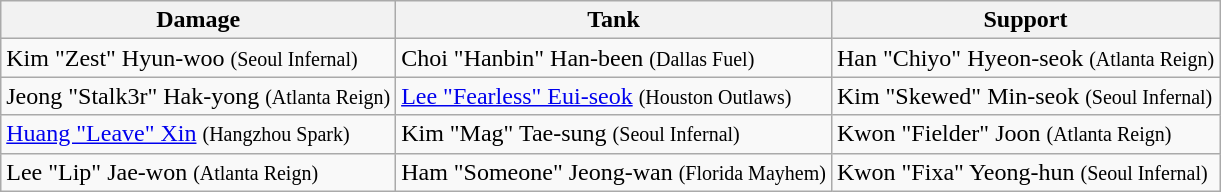<table class="wikitable">
<tr>
<th>Damage</th>
<th>Tank</th>
<th>Support</th>
</tr>
<tr>
<td>Kim "Zest" Hyun-woo <small>(Seoul Infernal)</small></td>
<td>Choi "Hanbin" Han-been <small>(Dallas Fuel)</small></td>
<td>Han "Chiyo" Hyeon-seok <small>(Atlanta Reign)</small></td>
</tr>
<tr>
<td>Jeong "Stalk3r" Hak-yong <small>(Atlanta Reign)</small></td>
<td><a href='#'>Lee "Fearless" Eui-seok</a> <small>(Houston Outlaws)</small></td>
<td>Kim "Skewed" Min-seok <small>(Seoul Infernal)</small></td>
</tr>
<tr>
<td><a href='#'>Huang "Leave" Xin</a> <small>(Hangzhou Spark)</small></td>
<td>Kim "Mag" Tae-sung <small>(Seoul Infernal)</small></td>
<td>Kwon "Fielder" Joon <small>(Atlanta Reign)</small></td>
</tr>
<tr>
<td>Lee "Lip" Jae-won <small>(Atlanta Reign)</small></td>
<td>Ham "Someone" Jeong-wan <small>(Florida Mayhem)</small></td>
<td>Kwon "Fixa" Yeong-hun <small>(Seoul Infernal)</small></td>
</tr>
</table>
